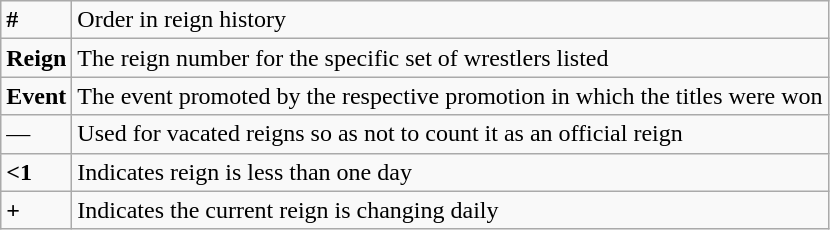<table class="wikitable">
<tr>
<td><strong>#</strong></td>
<td>Order in reign history</td>
</tr>
<tr>
<td><strong>Reign</strong></td>
<td>The reign number for the specific set of wrestlers listed</td>
</tr>
<tr>
<td><strong>Event</strong></td>
<td>The event promoted by the respective promotion in which the titles were won</td>
</tr>
<tr>
<td>—</td>
<td>Used for vacated reigns so as not to count it as an official reign</td>
</tr>
<tr>
<td><strong><1</strong></td>
<td>Indicates reign is less than one day</td>
</tr>
<tr>
<td><strong>+</strong></td>
<td>Indicates the current reign is changing daily</td>
</tr>
</table>
